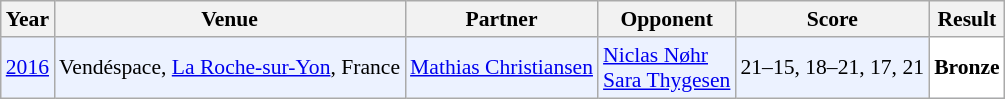<table class="sortable wikitable" style="font-size: 90%;">
<tr>
<th>Year</th>
<th>Venue</th>
<th>Partner</th>
<th>Opponent</th>
<th>Score</th>
<th>Result</th>
</tr>
<tr style="background:#ECF2FF">
<td align="center"><a href='#'>2016</a></td>
<td align="left">Vendéspace, <a href='#'>La Roche-sur-Yon</a>, France</td>
<td align="left"> <a href='#'>Mathias Christiansen</a></td>
<td align="left"> <a href='#'>Niclas Nøhr</a><br> <a href='#'>Sara Thygesen</a></td>
<td align="left">21–15, 18–21, 17, 21</td>
<td style="text-align:left; background:white"> <strong>Bronze</strong></td>
</tr>
</table>
